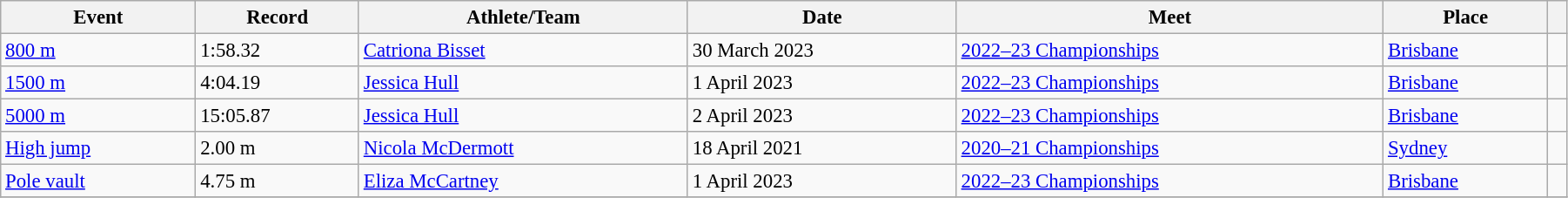<table class="wikitable" style="font-size:95%; width: 95%;">
<tr>
<th>Event</th>
<th>Record</th>
<th>Athlete/Team</th>
<th>Date</th>
<th>Meet</th>
<th>Place</th>
<th></th>
</tr>
<tr>
<td><a href='#'>800 m</a></td>
<td>1:58.32</td>
<td><a href='#'>Catriona Bisset</a></td>
<td>30 March 2023</td>
<td><a href='#'>2022–23 Championships</a></td>
<td><a href='#'>Brisbane</a></td>
<td></td>
</tr>
<tr>
<td><a href='#'>1500 m</a></td>
<td>4:04.19</td>
<td><a href='#'>Jessica Hull</a></td>
<td>1 April 2023</td>
<td><a href='#'>2022–23 Championships</a></td>
<td><a href='#'>Brisbane</a></td>
<td></td>
</tr>
<tr>
<td><a href='#'>5000 m</a></td>
<td>15:05.87</td>
<td><a href='#'>Jessica Hull</a></td>
<td>2 April 2023</td>
<td><a href='#'>2022–23 Championships</a></td>
<td><a href='#'>Brisbane</a></td>
<td></td>
</tr>
<tr>
<td><a href='#'>High jump</a></td>
<td>2.00 m </td>
<td><a href='#'>Nicola McDermott</a></td>
<td>18 April 2021</td>
<td><a href='#'>2020–21 Championships</a></td>
<td><a href='#'>Sydney</a></td>
<td></td>
</tr>
<tr>
<td><a href='#'>Pole vault</a></td>
<td>4.75 m</td>
<td><a href='#'>Eliza McCartney</a></td>
<td>1 April 2023</td>
<td><a href='#'>2022–23 Championships</a></td>
<td><a href='#'>Brisbane</a></td>
<td></td>
</tr>
<tr>
</tr>
</table>
